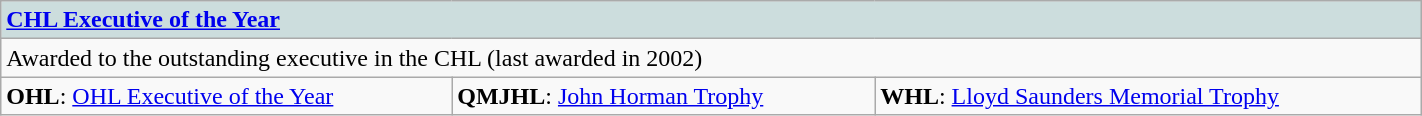<table class="wikitable" width="75%">
<tr style="font-weight:bold; background-color:#ccdddd;" |>
<td colspan="3"><a href='#'>CHL Executive of the Year</a></td>
</tr>
<tr>
<td colspan="3">Awarded to the outstanding executive in the CHL (last awarded in 2002)</td>
</tr>
<tr>
<td><strong>OHL</strong>: <a href='#'>OHL Executive of the Year</a></td>
<td><strong>QMJHL</strong>: <a href='#'>John Horman Trophy</a></td>
<td><strong>WHL</strong>: <a href='#'>Lloyd Saunders Memorial Trophy</a></td>
</tr>
</table>
